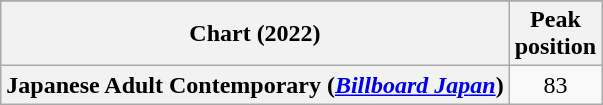<table class="wikitable sortable plainrowheaders" style="text-align:center">
<tr>
</tr>
<tr>
<th scope="col">Chart (2022)</th>
<th scope="col">Peak<br>position</th>
</tr>
<tr>
<th scope="row">Japanese Adult Contemporary (<em><a href='#'>Billboard Japan</a></em>)</th>
<td>83</td>
</tr>
</table>
